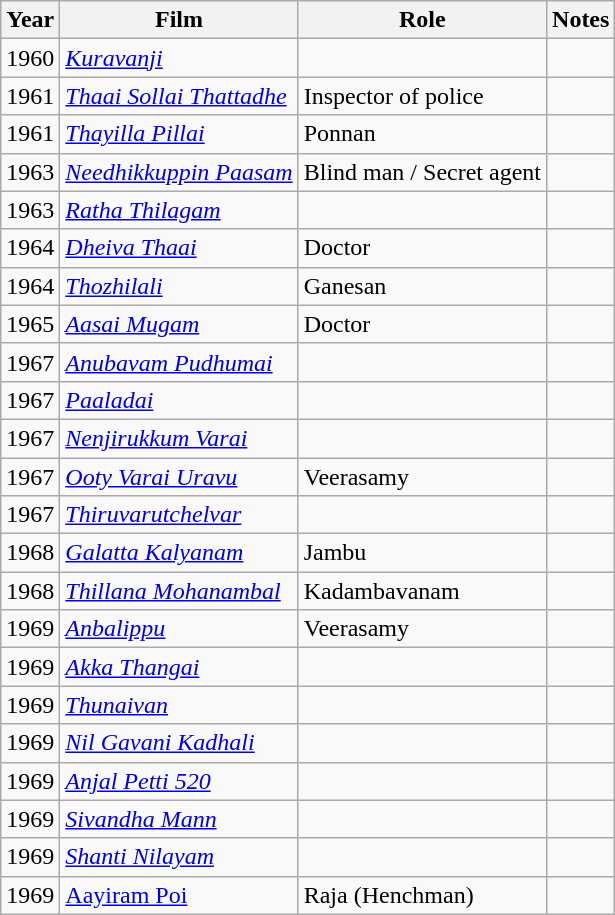<table class="wikitable sortable">
<tr>
<th>Year</th>
<th>Film</th>
<th>Role</th>
<th>Notes</th>
</tr>
<tr>
<td>1960</td>
<td><em><a href='#'>Kuravanji</a></em></td>
<td></td>
<td></td>
</tr>
<tr>
<td>1961</td>
<td><em><a href='#'>Thaai Sollai Thattadhe</a></em></td>
<td>Inspector of police</td>
<td></td>
</tr>
<tr>
<td>1961</td>
<td><em><a href='#'>Thayilla Pillai</a></em></td>
<td>Ponnan</td>
<td></td>
</tr>
<tr>
<td>1963</td>
<td><em><a href='#'>Needhikkuppin Paasam</a></em></td>
<td>Blind man / Secret agent</td>
<td></td>
</tr>
<tr>
<td>1963</td>
<td><em><a href='#'>Ratha Thilagam</a></em></td>
<td></td>
<td></td>
</tr>
<tr>
<td>1964</td>
<td><em><a href='#'>Dheiva Thaai</a></em></td>
<td>Doctor</td>
<td></td>
</tr>
<tr>
<td>1964</td>
<td><em><a href='#'>Thozhilali</a></em></td>
<td>Ganesan</td>
<td></td>
</tr>
<tr>
<td>1965</td>
<td><em><a href='#'>Aasai Mugam</a></em></td>
<td>Doctor</td>
<td></td>
</tr>
<tr>
<td>1967</td>
<td><em><a href='#'>Anubavam Pudhumai</a></em></td>
<td></td>
<td></td>
</tr>
<tr>
<td>1967</td>
<td><em><a href='#'>Paaladai</a></em></td>
<td></td>
<td></td>
</tr>
<tr>
<td>1967</td>
<td><em><a href='#'>Nenjirukkum Varai</a></em></td>
<td></td>
<td></td>
</tr>
<tr>
<td>1967</td>
<td><em><a href='#'>Ooty Varai Uravu</a></em></td>
<td>Veerasamy</td>
<td></td>
</tr>
<tr>
<td>1967</td>
<td><em><a href='#'>Thiruvarutchelvar</a></em></td>
<td></td>
<td></td>
</tr>
<tr>
<td>1968</td>
<td><em><a href='#'>Galatta Kalyanam</a></em></td>
<td>Jambu</td>
<td></td>
</tr>
<tr>
<td>1968</td>
<td><em><a href='#'>Thillana Mohanambal</a></em></td>
<td>Kadambavanam</td>
<td></td>
</tr>
<tr>
<td>1969</td>
<td><em><a href='#'>Anbalippu</a></em></td>
<td>Veerasamy</td>
<td></td>
</tr>
<tr>
<td>1969</td>
<td><em><a href='#'>Akka Thangai</a></em></td>
<td></td>
<td></td>
</tr>
<tr>
<td>1969</td>
<td><em><a href='#'>Thunaivan</a></em></td>
<td></td>
<td></td>
</tr>
<tr>
<td>1969</td>
<td><em><a href='#'>Nil Gavani Kadhali</a></em></td>
<td></td>
<td></td>
</tr>
<tr>
<td>1969</td>
<td><em><a href='#'>Anjal Petti 520</a></em></td>
<td></td>
<td></td>
</tr>
<tr>
<td>1969</td>
<td><em><a href='#'>Sivandha Mann</a></em></td>
<td></td>
<td></td>
</tr>
<tr>
<td>1969</td>
<td><em><a href='#'>Shanti Nilayam</a></em></td>
<td></td>
<td></td>
</tr>
<tr>
<td>1969</td>
<td><a href='#'>Aayiram Poi</a></td>
<td>Raja (Henchman)</td>
</tr>
</table>
